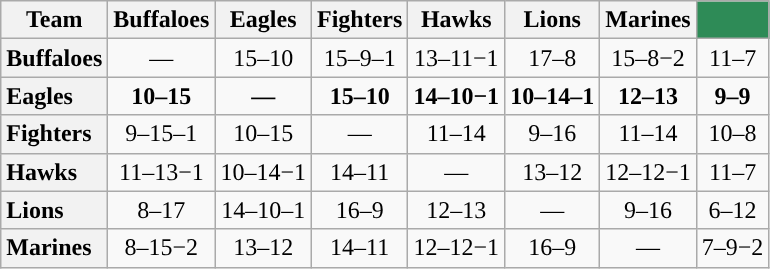<table class="wikitable plainrowheaders" style="text-align:center;">
<tr>
<th>Team</th>
<th>Buffaloes</th>
<th>Eagles</th>
<th>Fighters</th>
<th>Hawks</th>
<th>Lions</th>
<th>Marines</th>
<th style="background:#2e8b57; color:white;"></th>
</tr>
<tr>
<th scope="row" style="text-align:left;">Buffaloes</th>
<td>—</td>
<td>15–10</td>
<td>15–9–1</td>
<td>13–11−1</td>
<td>17–8</td>
<td>15–8−2</td>
<td>11–7</td>
</tr>
<tr>
<th scope="row" style="text-align:left;"><strong>Eagles</strong></th>
<td><strong>10–15</strong></td>
<td><strong>—</strong></td>
<td><strong>15–10</strong></td>
<td><strong>14–10−1</strong></td>
<td><strong>10–14–1</strong></td>
<td><strong>12–13</strong></td>
<td><strong>9–9</strong></td>
</tr>
<tr>
<th scope="row" style="text-align:left;">Fighters</th>
<td>9–15–1</td>
<td>10–15</td>
<td>—</td>
<td>11–14</td>
<td>9–16</td>
<td>11–14</td>
<td>10–8</td>
</tr>
<tr>
<th scope="row" style="text-align:left;">Hawks</th>
<td>11–13−1</td>
<td>10–14−1</td>
<td>14–11</td>
<td>—</td>
<td>13–12</td>
<td>12–12−1</td>
<td>11–7</td>
</tr>
<tr>
<th scope="row" style="text-align:left;">Lions</th>
<td>8–17</td>
<td>14–10–1</td>
<td>16–9</td>
<td>12–13</td>
<td>—</td>
<td>9–16</td>
<td>6–12</td>
</tr>
<tr>
<th scope="row" style="text-align:left;">Marines</th>
<td>8–15−2</td>
<td>13–12</td>
<td>14–11</td>
<td>12–12−1</td>
<td>16–9</td>
<td>—</td>
<td>7–9−2</td>
</tr>
</table>
